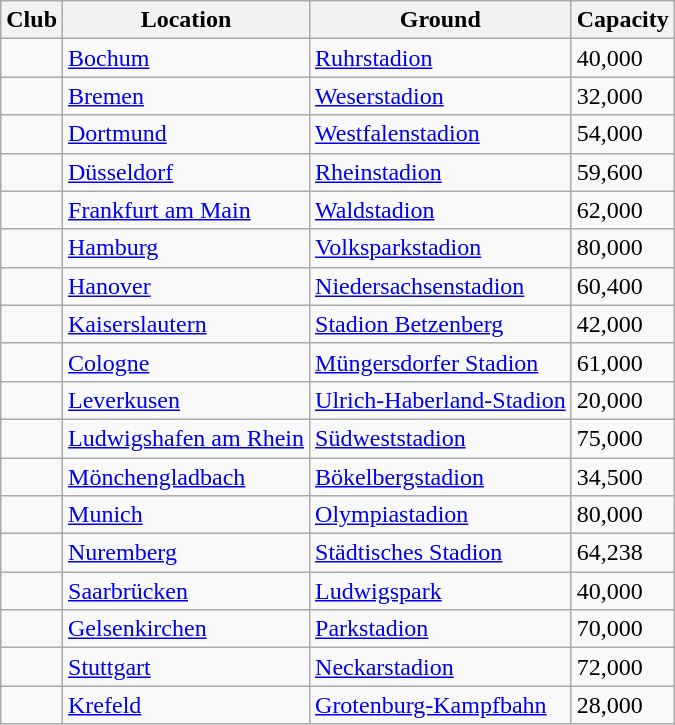<table class="wikitable sortable">
<tr>
<th>Club</th>
<th>Location</th>
<th>Ground</th>
<th>Capacity</th>
</tr>
<tr>
<td></td>
<td><a href='#'>Bochum</a></td>
<td><a href='#'>Ruhrstadion</a></td>
<td>40,000</td>
</tr>
<tr>
<td></td>
<td><a href='#'>Bremen</a></td>
<td><a href='#'>Weserstadion</a></td>
<td>32,000</td>
</tr>
<tr>
<td></td>
<td><a href='#'>Dortmund</a></td>
<td><a href='#'>Westfalenstadion</a></td>
<td>54,000</td>
</tr>
<tr>
<td></td>
<td><a href='#'>Düsseldorf</a></td>
<td><a href='#'>Rheinstadion</a></td>
<td>59,600</td>
</tr>
<tr>
<td></td>
<td><a href='#'>Frankfurt am Main</a></td>
<td><a href='#'>Waldstadion</a></td>
<td>62,000</td>
</tr>
<tr>
<td></td>
<td><a href='#'>Hamburg</a></td>
<td><a href='#'>Volksparkstadion</a></td>
<td>80,000</td>
</tr>
<tr>
<td></td>
<td><a href='#'>Hanover</a></td>
<td><a href='#'>Niedersachsenstadion</a></td>
<td>60,400</td>
</tr>
<tr>
<td></td>
<td><a href='#'>Kaiserslautern</a></td>
<td><a href='#'>Stadion Betzenberg</a></td>
<td>42,000</td>
</tr>
<tr>
<td></td>
<td><a href='#'>Cologne</a></td>
<td><a href='#'>Müngersdorfer Stadion</a></td>
<td>61,000</td>
</tr>
<tr>
<td></td>
<td><a href='#'>Leverkusen</a></td>
<td><a href='#'>Ulrich-Haberland-Stadion</a></td>
<td>20,000</td>
</tr>
<tr>
<td></td>
<td><a href='#'>Ludwigshafen am Rhein</a></td>
<td><a href='#'>Südweststadion</a></td>
<td>75,000</td>
</tr>
<tr>
<td></td>
<td><a href='#'>Mönchengladbach</a></td>
<td><a href='#'>Bökelbergstadion</a></td>
<td>34,500</td>
</tr>
<tr>
<td></td>
<td><a href='#'>Munich</a></td>
<td><a href='#'>Olympiastadion</a></td>
<td>80,000</td>
</tr>
<tr>
<td></td>
<td><a href='#'>Nuremberg</a></td>
<td><a href='#'>Städtisches Stadion</a></td>
<td>64,238</td>
</tr>
<tr>
<td></td>
<td><a href='#'>Saarbrücken</a></td>
<td><a href='#'>Ludwigspark</a></td>
<td>40,000</td>
</tr>
<tr>
<td></td>
<td><a href='#'>Gelsenkirchen</a></td>
<td><a href='#'>Parkstadion</a></td>
<td>70,000</td>
</tr>
<tr>
<td></td>
<td><a href='#'>Stuttgart</a></td>
<td><a href='#'>Neckarstadion</a></td>
<td>72,000</td>
</tr>
<tr>
<td></td>
<td><a href='#'>Krefeld</a></td>
<td><a href='#'>Grotenburg-Kampfbahn</a></td>
<td>28,000</td>
</tr>
</table>
